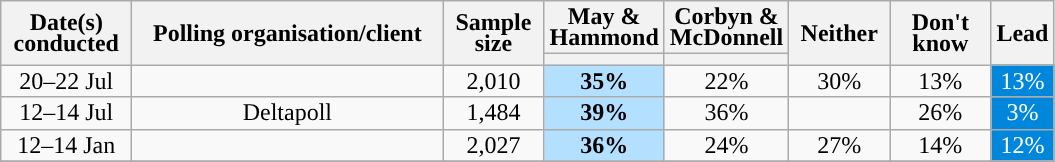<table class="wikitable sortable" style="text-align:center;line-height:14px">
<tr>
<th style="width:80px;" rowspan="2">Date(s)<br>conducted</th>
<th style="width:200px;" rowspan="2">Polling organisation/client</th>
<th style="width:60px;" rowspan="2">Sample size</th>
<th style="width:60px;" class="unsortable">May & Hammond</th>
<th style="width:60px;" class="unsortable">Corbyn & McDonnell</th>
<th style="width:60px;" rowspan="2" class="unsortable">Neither</th>
<th style="width:60px;" rowspan="2" class="unsortable">Don't know</th>
<th class="unsortable" style="width:20px;" rowspan="2">Lead</th>
</tr>
<tr>
<th class="unsortable" style="color:inherit;background:"></th>
<th class="unsortable" style="color:inherit;background:"></th>
</tr>
<tr>
<td>20–22 Jul</td>
<td></td>
<td>2,010</td>
<td style="background:#B3E0FF"><strong>35%</strong></td>
<td>22%</td>
<td>30%</td>
<td>13%</td>
<td style="background:#0087DC; color:white;">13%</td>
</tr>
<tr>
<td>12–14 Jul</td>
<td>Deltapoll</td>
<td>1,484</td>
<td style="background:#B3E0FF"><strong>39%</strong></td>
<td>36%</td>
<td></td>
<td>26%</td>
<td style="background:#0087DC; color:white;">3%</td>
</tr>
<tr>
<td>12–14 Jan</td>
<td></td>
<td>2,027</td>
<td style="background:#B3E0FF"><strong>36%</strong></td>
<td>24%</td>
<td>27%</td>
<td>14%</td>
<td style="background:#0087DC; color:white;">12%</td>
</tr>
<tr>
</tr>
</table>
